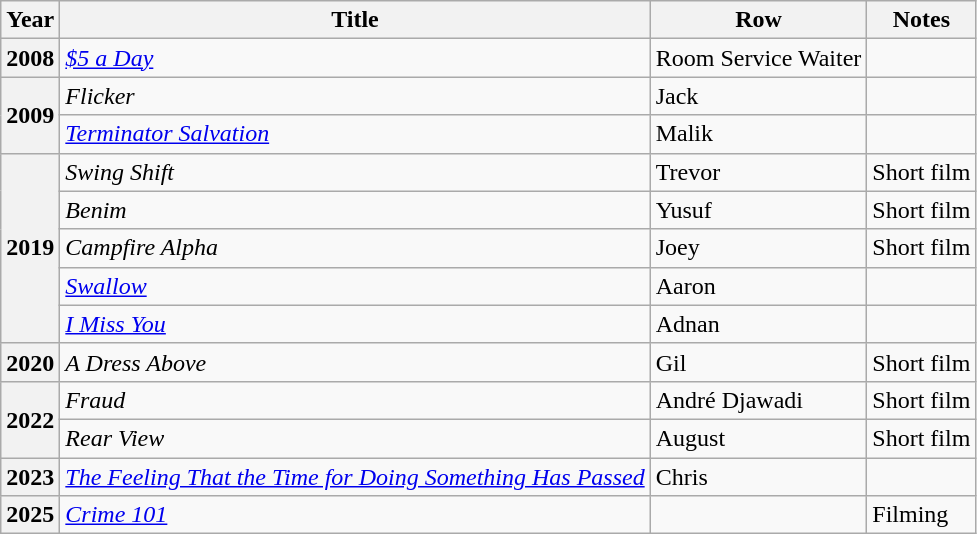<table class="wikitable plainrowheaders">
<tr>
<th scope="col">Year</th>
<th scope="col">Title</th>
<th scope="col">Row</th>
<th scope="col">Notes</th>
</tr>
<tr>
<th scope="row">2008</th>
<td><em><a href='#'>$5 a Day</a></em></td>
<td>Room Service Waiter</td>
<td></td>
</tr>
<tr>
<th scope="row" rowspan="2">2009</th>
<td><em>Flicker</em></td>
<td>Jack</td>
<td></td>
</tr>
<tr>
<td><em><a href='#'>Terminator Salvation</a></em></td>
<td>Malik</td>
<td></td>
</tr>
<tr>
<th scope="row" rowspan="5">2019</th>
<td><em>Swing Shift</em></td>
<td>Trevor</td>
<td>Short film</td>
</tr>
<tr>
<td><em>Benim</em></td>
<td>Yusuf</td>
<td>Short film</td>
</tr>
<tr>
<td><em>Campfire Alpha</em></td>
<td>Joey</td>
<td>Short film</td>
</tr>
<tr>
<td><em><a href='#'>Swallow</a></em></td>
<td>Aaron</td>
<td></td>
</tr>
<tr>
<td><em><a href='#'>I Miss You</a></em></td>
<td>Adnan</td>
<td></td>
</tr>
<tr>
<th scope="row">2020</th>
<td><em>A Dress Above</em></td>
<td>Gil</td>
<td>Short film</td>
</tr>
<tr>
<th scope="row" rowspan="2">2022</th>
<td><em>Fraud</em></td>
<td>André Djawadi</td>
<td>Short film</td>
</tr>
<tr>
<td><em>Rear View</em></td>
<td>August</td>
<td>Short film</td>
</tr>
<tr>
<th scope="row">2023</th>
<td><em><a href='#'>The Feeling That the Time for Doing Something Has Passed</a></em></td>
<td>Chris</td>
<td></td>
</tr>
<tr>
<th scope="row">2025</th>
<td><em><a href='#'>Crime 101</a></em></td>
<td></td>
<td>Filming</td>
</tr>
</table>
